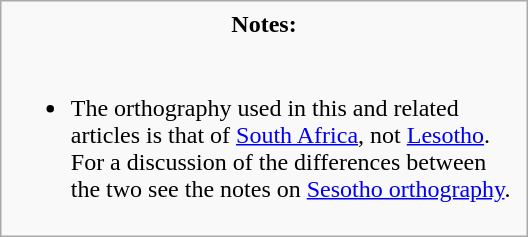<table class="infobox selfreference" style="width: 22em;">
<tr>
<th>Notes:</th>
</tr>
<tr>
<td><br><ul><li>The orthography used in this and related articles is that of <a href='#'>South Africa</a>, not <a href='#'>Lesotho</a>. For a discussion of the differences between the two see the notes on <a href='#'>Sesotho orthography</a>.</li></ul></td>
</tr>
</table>
